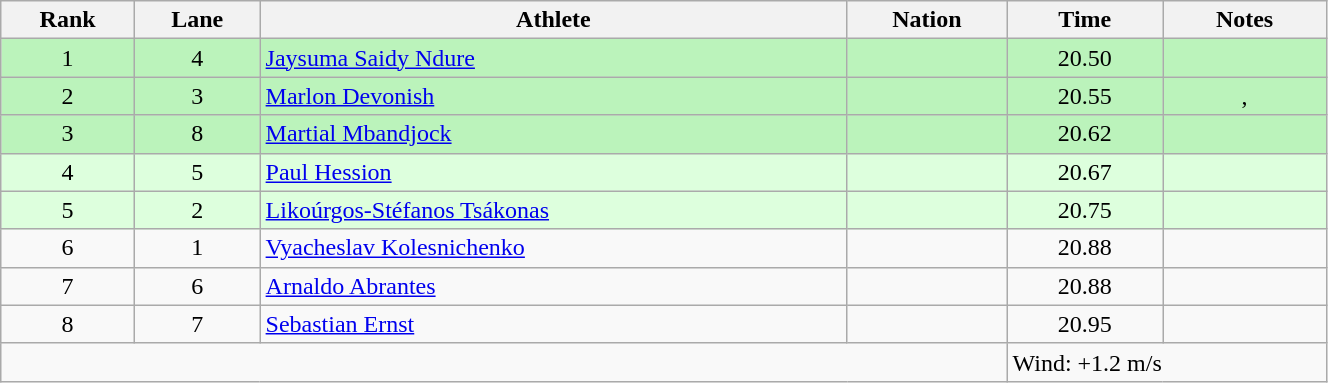<table class="wikitable sortable" style="text-align:center;width: 70%;">
<tr>
<th>Rank</th>
<th>Lane</th>
<th>Athlete</th>
<th>Nation</th>
<th>Time</th>
<th>Notes</th>
</tr>
<tr bgcolor=bbf3bb>
<td>1</td>
<td>4</td>
<td align="left"><a href='#'>Jaysuma Saidy Ndure</a></td>
<td align=left></td>
<td>20.50</td>
<td></td>
</tr>
<tr bgcolor=bbf3bb>
<td>2</td>
<td>3</td>
<td align="left"><a href='#'>Marlon Devonish</a></td>
<td align=left></td>
<td>20.55</td>
<td>, </td>
</tr>
<tr bgcolor=bbf3bb>
<td>3</td>
<td>8</td>
<td align="left"><a href='#'>Martial Mbandjock</a></td>
<td align=left></td>
<td>20.62</td>
<td></td>
</tr>
<tr bgcolor=ddffdd>
<td>4</td>
<td>5</td>
<td align="left"><a href='#'>Paul Hession</a></td>
<td align=left></td>
<td>20.67</td>
<td></td>
</tr>
<tr bgcolor=ddffdd>
<td>5</td>
<td>2</td>
<td align="left"><a href='#'>Likoúrgos-Stéfanos Tsákonas</a></td>
<td align=left></td>
<td>20.75</td>
<td></td>
</tr>
<tr>
<td>6</td>
<td>1</td>
<td align="left"><a href='#'>Vyacheslav Kolesnichenko</a></td>
<td align=left></td>
<td>20.88</td>
<td></td>
</tr>
<tr>
<td>7</td>
<td>6</td>
<td align="left"><a href='#'>Arnaldo Abrantes</a></td>
<td align=left></td>
<td>20.88</td>
<td></td>
</tr>
<tr>
<td>8</td>
<td>7</td>
<td align="left"><a href='#'>Sebastian Ernst</a></td>
<td align=left></td>
<td>20.95</td>
<td></td>
</tr>
<tr class="sortbottom">
<td colspan="4"></td>
<td colspan="2" style="text-align:left;">Wind: +1.2 m/s</td>
</tr>
</table>
